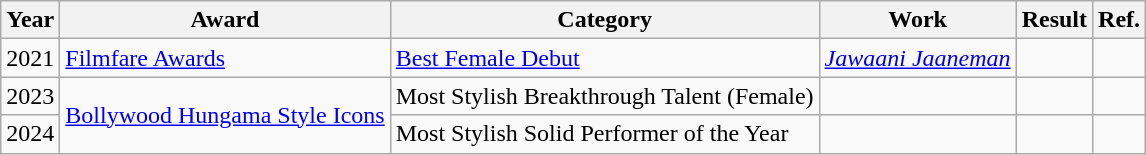<table class="wikitable">
<tr>
<th>Year</th>
<th>Award</th>
<th>Category</th>
<th>Work</th>
<th>Result</th>
<th>Ref.</th>
</tr>
<tr>
<td>2021</td>
<td><a href='#'>Filmfare Awards</a></td>
<td><a href='#'>Best Female Debut</a></td>
<td><em><a href='#'>Jawaani Jaaneman</a></em></td>
<td></td>
<td></td>
</tr>
<tr>
<td>2023</td>
<td rowspan="2"><a href='#'>Bollywood Hungama Style Icons</a></td>
<td>Most Stylish Breakthrough Talent (Female)</td>
<td></td>
<td></td>
<td></td>
</tr>
<tr>
<td>2024</td>
<td>Most Stylish Solid Performer of the Year</td>
<td></td>
<td></td>
<td></td>
</tr>
</table>
